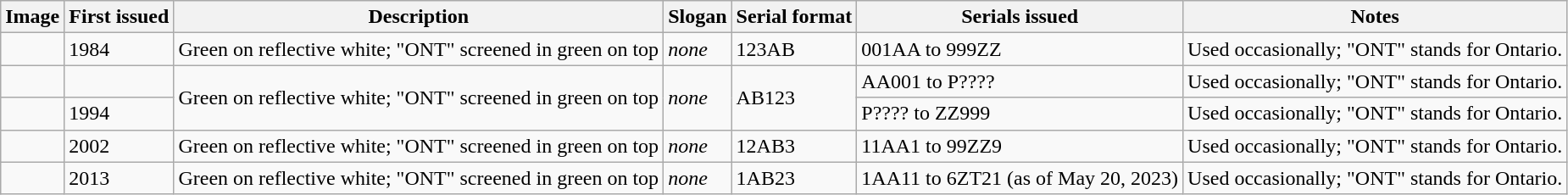<table class="wikitable">
<tr>
<th>Image</th>
<th>First issued</th>
<th>Description</th>
<th>Slogan</th>
<th>Serial format</th>
<th>Serials issued</th>
<th>Notes</th>
</tr>
<tr>
<td></td>
<td>1984</td>
<td>Green on reflective white; "ONT" screened in green on top</td>
<td><em>none</em></td>
<td>123AB</td>
<td>001AA to 999ZZ</td>
<td>Used occasionally; "ONT" stands for Ontario.</td>
</tr>
<tr>
<td></td>
<td></td>
<td rowspan="2">Green on reflective white; "ONT" screened in green on top</td>
<td rowspan="2"><em>none</em></td>
<td rowspan="2">AB123</td>
<td>AA001 to P????</td>
<td>Used occasionally; "ONT" stands for Ontario.</td>
</tr>
<tr>
<td></td>
<td>1994</td>
<td>P???? to ZZ999</td>
<td>Used occasionally; "ONT" stands for Ontario.</td>
</tr>
<tr>
<td></td>
<td>2002</td>
<td>Green on reflective white; "ONT" screened in green on top</td>
<td><em>none</em></td>
<td>12AB3</td>
<td>11AA1 to 99ZZ9</td>
<td>Used occasionally; "ONT" stands for Ontario.</td>
</tr>
<tr>
<td></td>
<td>2013</td>
<td>Green on reflective white; "ONT" screened in green on top</td>
<td><em>none</em></td>
<td>1AB23</td>
<td>1AA11 to 6ZT21 (as of May 20, 2023)</td>
<td>Used occasionally; "ONT" stands for Ontario.</td>
</tr>
</table>
